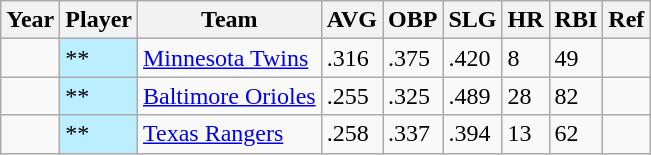<table class="wikitable sortable" border="1">
<tr>
<th>Year</th>
<th>Player</th>
<th>Team</th>
<th>AVG</th>
<th>OBP</th>
<th>SLG</th>
<th>HR</th>
<th>RBI</th>
<th class="unsortable">Ref</th>
</tr>
<tr>
<td></td>
<td bgcolor=#bbeeff>**</td>
<td><a href='#'>Minnesota Twins</a></td>
<td>.316</td>
<td>.375</td>
<td>.420</td>
<td>8</td>
<td>49</td>
<td></td>
</tr>
<tr>
<td></td>
<td bgcolor=#bbeeff>**</td>
<td><a href='#'>Baltimore Orioles</a></td>
<td>.255</td>
<td>.325</td>
<td>.489</td>
<td>28</td>
<td>82</td>
<td></td>
</tr>
<tr>
<td></td>
<td bgcolor=#bbeeff>**</td>
<td><a href='#'>Texas Rangers</a></td>
<td>.258</td>
<td>.337</td>
<td>.394</td>
<td>13</td>
<td>62</td>
<td></td>
</tr>
</table>
